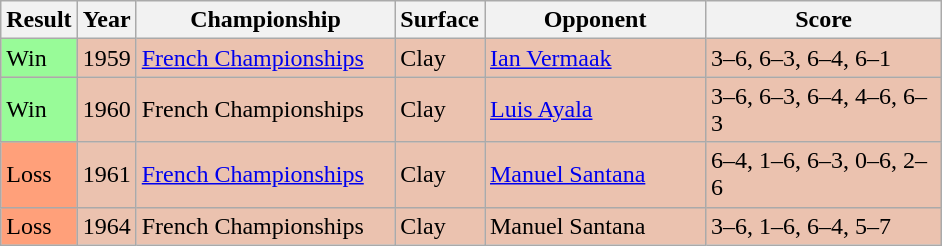<table class="sortable wikitable">
<tr>
<th style="width:40px">Result</th>
<th style="width:30px">Year</th>
<th style="width:165px">Championship</th>
<th style="width:50px">Surface</th>
<th style="width:140px">Opponent</th>
<th style="width:150px" class="unsortable">Score</th>
</tr>
<tr style="background:#ebc2af;">
<td style="background:#98fb98;">Win</td>
<td>1959</td>
<td><a href='#'>French Championships</a></td>
<td>Clay</td>
<td> <a href='#'>Ian Vermaak</a></td>
<td>3–6, 6–3, 6–4, 6–1</td>
</tr>
<tr style="background:#ebc2af;">
<td style="background:#98fb98;">Win</td>
<td>1960</td>
<td>French Championships</td>
<td>Clay</td>
<td> <a href='#'>Luis Ayala</a></td>
<td>3–6, 6–3, 6–4, 4–6, 6–3</td>
</tr>
<tr style="background:#ebc2af;">
<td style="background:#ffa07a;">Loss</td>
<td>1961</td>
<td><a href='#'>French Championships</a></td>
<td>Clay</td>
<td> <a href='#'>Manuel Santana</a></td>
<td>6–4, 1–6, 6–3, 0–6, 2–6</td>
</tr>
<tr style="background:#ebc2af;">
<td style="background:#ffa07a;">Loss</td>
<td>1964</td>
<td>French Championships</td>
<td>Clay</td>
<td> Manuel Santana</td>
<td>3–6, 1–6, 6–4, 5–7</td>
</tr>
</table>
